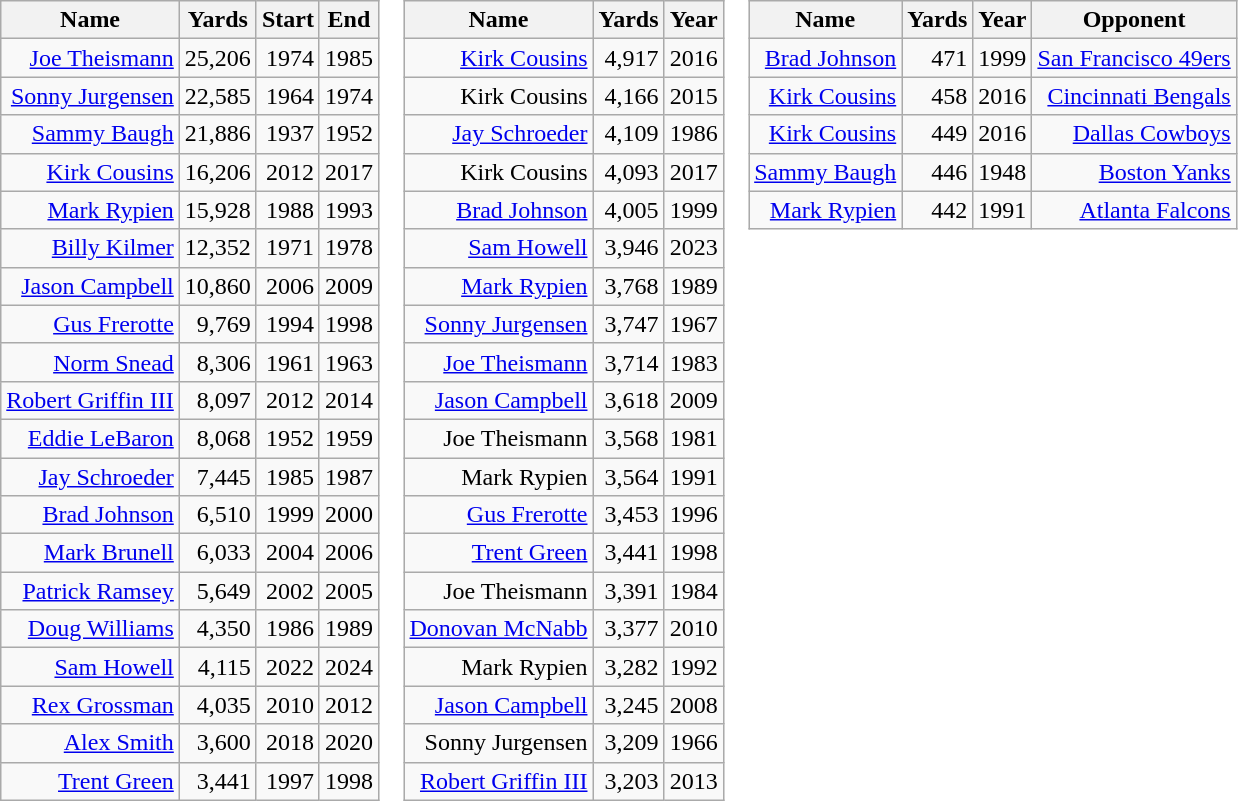<table border="0" cellpadding="0" cellspacing="0">
<tr valign="top">
<td><br><table class="wikitable sortable" style="text-align:right">
<tr>
<th><strong>Name</strong></th>
<th><strong>Yards</strong></th>
<th><strong>Start</strong></th>
<th><strong>End</strong></th>
</tr>
<tr>
<td><a href='#'>Joe Theismann</a></td>
<td>25,206</td>
<td>1974</td>
<td>1985</td>
</tr>
<tr>
<td><a href='#'>Sonny Jurgensen</a></td>
<td>22,585</td>
<td>1964</td>
<td>1974</td>
</tr>
<tr>
<td><a href='#'>Sammy Baugh</a></td>
<td>21,886</td>
<td>1937</td>
<td>1952</td>
</tr>
<tr>
<td><a href='#'>Kirk Cousins</a></td>
<td>16,206</td>
<td>2012</td>
<td>2017</td>
</tr>
<tr>
<td><a href='#'>Mark Rypien</a></td>
<td>15,928</td>
<td>1988</td>
<td>1993</td>
</tr>
<tr>
<td><a href='#'>Billy Kilmer</a></td>
<td>12,352</td>
<td>1971</td>
<td>1978</td>
</tr>
<tr>
<td><a href='#'>Jason Campbell</a></td>
<td>10,860</td>
<td>2006</td>
<td>2009</td>
</tr>
<tr>
<td><a href='#'>Gus Frerotte</a></td>
<td>9,769</td>
<td>1994</td>
<td>1998</td>
</tr>
<tr>
<td><a href='#'>Norm Snead</a></td>
<td>8,306</td>
<td>1961</td>
<td>1963</td>
</tr>
<tr>
<td><a href='#'>Robert Griffin III</a></td>
<td>8,097</td>
<td>2012</td>
<td>2014</td>
</tr>
<tr>
<td><a href='#'>Eddie LeBaron</a></td>
<td>8,068</td>
<td>1952</td>
<td>1959</td>
</tr>
<tr>
<td><a href='#'>Jay Schroeder</a></td>
<td>7,445</td>
<td>1985</td>
<td>1987</td>
</tr>
<tr>
<td><a href='#'>Brad Johnson</a></td>
<td>6,510</td>
<td>1999</td>
<td>2000</td>
</tr>
<tr>
<td><a href='#'>Mark Brunell</a></td>
<td>6,033</td>
<td>2004</td>
<td>2006</td>
</tr>
<tr>
<td><a href='#'>Patrick Ramsey</a></td>
<td>5,649</td>
<td>2002</td>
<td>2005</td>
</tr>
<tr>
<td><a href='#'>Doug Williams</a></td>
<td>4,350</td>
<td>1986</td>
<td>1989</td>
</tr>
<tr>
<td><a href='#'>Sam Howell</a></td>
<td>4,115</td>
<td>2022</td>
<td>2024</td>
</tr>
<tr>
<td><a href='#'>Rex Grossman</a></td>
<td>4,035</td>
<td>2010</td>
<td>2012</td>
</tr>
<tr>
<td><a href='#'>Alex Smith</a></td>
<td>3,600</td>
<td>2018</td>
<td>2020</td>
</tr>
<tr>
<td><a href='#'>Trent Green</a></td>
<td>3,441</td>
<td>1997</td>
<td>1998</td>
</tr>
</table>
</td>
<td><br><table class="wikitable sortable" style="text-align:right">
<tr>
<th><strong>Name</strong></th>
<th><strong>Yards</strong></th>
<th><strong>Year</strong></th>
</tr>
<tr>
<td><a href='#'>Kirk Cousins</a></td>
<td>4,917</td>
<td>2016</td>
</tr>
<tr>
<td>Kirk Cousins</td>
<td>4,166</td>
<td>2015</td>
</tr>
<tr>
<td><a href='#'>Jay Schroeder</a></td>
<td>4,109</td>
<td>1986</td>
</tr>
<tr>
<td>Kirk Cousins</td>
<td>4,093</td>
<td>2017</td>
</tr>
<tr>
<td><a href='#'>Brad Johnson</a></td>
<td>4,005</td>
<td>1999</td>
</tr>
<tr>
<td><a href='#'>Sam Howell</a></td>
<td>3,946</td>
<td>2023</td>
</tr>
<tr>
<td><a href='#'>Mark Rypien</a></td>
<td>3,768</td>
<td>1989</td>
</tr>
<tr>
<td><a href='#'>Sonny Jurgensen</a></td>
<td>3,747</td>
<td>1967</td>
</tr>
<tr>
<td><a href='#'>Joe Theismann</a></td>
<td>3,714</td>
<td>1983</td>
</tr>
<tr>
<td><a href='#'>Jason Campbell</a></td>
<td>3,618</td>
<td>2009</td>
</tr>
<tr>
<td>Joe Theismann</td>
<td>3,568</td>
<td>1981</td>
</tr>
<tr>
<td>Mark Rypien</td>
<td>3,564</td>
<td>1991</td>
</tr>
<tr>
<td><a href='#'>Gus Frerotte</a></td>
<td>3,453</td>
<td>1996</td>
</tr>
<tr>
<td><a href='#'>Trent Green</a></td>
<td>3,441</td>
<td>1998</td>
</tr>
<tr>
<td>Joe Theismann</td>
<td>3,391</td>
<td>1984</td>
</tr>
<tr>
<td><a href='#'>Donovan McNabb</a></td>
<td>3,377</td>
<td>2010</td>
</tr>
<tr>
<td>Mark Rypien</td>
<td>3,282</td>
<td>1992</td>
</tr>
<tr>
<td><a href='#'>Jason Campbell</a></td>
<td>3,245</td>
<td>2008</td>
</tr>
<tr>
<td>Sonny Jurgensen</td>
<td>3,209</td>
<td>1966</td>
</tr>
<tr>
<td><a href='#'>Robert Griffin III</a></td>
<td>3,203</td>
<td>2013</td>
</tr>
</table>
</td>
<td><br><table class="wikitable sortable" style="text-align:right">
<tr>
<th><strong>Name</strong></th>
<th><strong>Yards</strong></th>
<th><strong>Year</strong></th>
<th><strong>Opponent</strong></th>
</tr>
<tr>
<td><a href='#'>Brad Johnson</a></td>
<td>471</td>
<td>1999</td>
<td><a href='#'>San Francisco 49ers</a></td>
</tr>
<tr>
<td><a href='#'>Kirk Cousins</a></td>
<td>458</td>
<td>2016</td>
<td><a href='#'>Cincinnati Bengals</a></td>
</tr>
<tr>
<td><a href='#'>Kirk Cousins</a></td>
<td>449</td>
<td>2016</td>
<td><a href='#'>Dallas Cowboys</a></td>
</tr>
<tr>
<td><a href='#'>Sammy Baugh</a></td>
<td>446</td>
<td>1948</td>
<td><a href='#'>Boston Yanks</a></td>
</tr>
<tr>
<td><a href='#'>Mark Rypien</a></td>
<td>442</td>
<td>1991</td>
<td><a href='#'>Atlanta Falcons</a></td>
</tr>
</table>
</td>
</tr>
</table>
